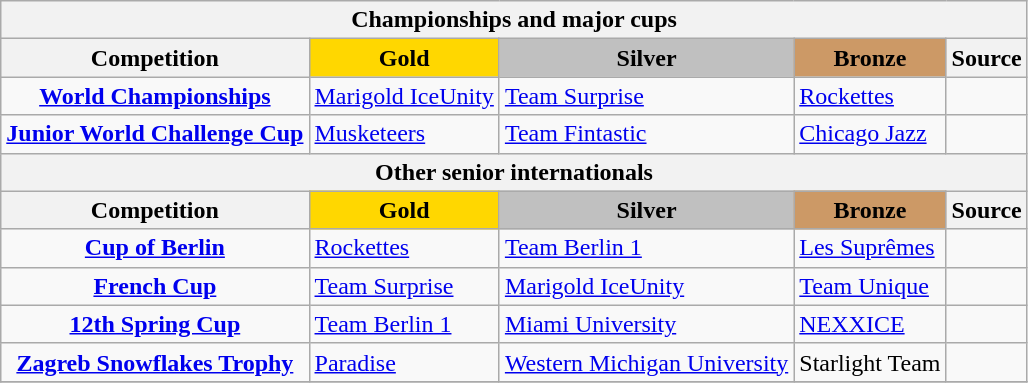<table class="wikitable">
<tr>
<th colspan=5>Championships and major cups</th>
</tr>
<tr>
<th>Competition</th>
<td align=center bgcolor=gold><strong>Gold</strong></td>
<td align=center bgcolor=silver><strong>Silver</strong></td>
<td align=center bgcolor=cc9966><strong>Bronze</strong></td>
<th>Source</th>
</tr>
<tr>
<td align="center"><strong><a href='#'>World Championships</a></strong></td>
<td> <a href='#'>Marigold IceUnity</a></td>
<td> <a href='#'>Team Surprise</a></td>
<td> <a href='#'>Rockettes</a></td>
<td align="center"></td>
</tr>
<tr>
<td align="center"><strong><a href='#'>Junior World Challenge Cup</a></strong></td>
<td> <a href='#'>Musketeers</a></td>
<td> <a href='#'>Team Fintastic</a></td>
<td> <a href='#'>Chicago Jazz</a></td>
<td align="center"></td>
</tr>
<tr>
<th colspan=5>Other senior internationals</th>
</tr>
<tr>
<th>Competition</th>
<td align=center bgcolor=gold><strong>Gold</strong></td>
<td align=center bgcolor=silver><strong>Silver</strong></td>
<td align=center bgcolor=cc9966><strong>Bronze</strong></td>
<th>Source</th>
</tr>
<tr>
<td align="center"><strong><a href='#'>Cup of Berlin</a></strong></td>
<td> <a href='#'>Rockettes</a></td>
<td> <a href='#'>Team Berlin 1</a></td>
<td> <a href='#'>Les Suprêmes</a></td>
<td align="center"></td>
</tr>
<tr>
<td align="center"><strong><a href='#'>French Cup</a></strong></td>
<td> <a href='#'>Team Surprise</a></td>
<td> <a href='#'>Marigold IceUnity</a></td>
<td> <a href='#'>Team Unique</a></td>
<td align="center"></td>
</tr>
<tr>
<td align="center"><strong><a href='#'>12th Spring Cup</a></strong></td>
<td> <a href='#'>Team Berlin 1</a></td>
<td> <a href='#'>Miami University</a></td>
<td> <a href='#'>NEXXICE</a></td>
<td align="center"></td>
</tr>
<tr>
<td align="center"><strong><a href='#'>Zagreb Snowflakes Trophy</a></strong></td>
<td> <a href='#'>Paradise</a></td>
<td> <a href='#'>Western Michigan University</a></td>
<td> Starlight Team</td>
<td align="center"></td>
</tr>
<tr>
</tr>
</table>
